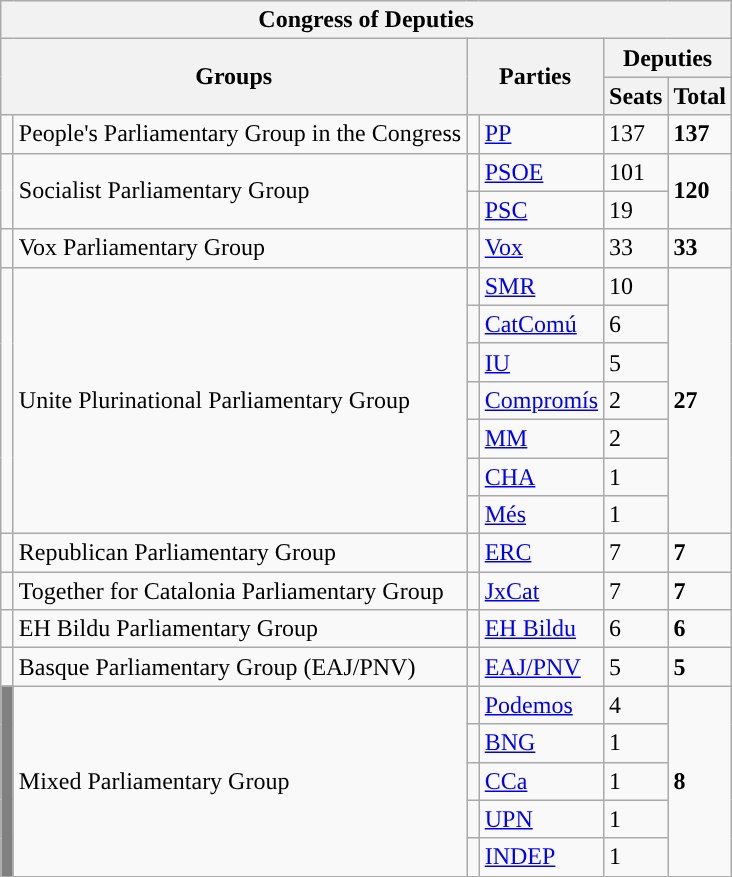<table class="wikitable" style="text-align:left;">
<tr>
<th colspan="6">Congress of Deputies</th>
</tr>
<tr>
<th rowspan="2" colspan="2">Groups</th>
<th rowspan="2" colspan="2">Parties</th>
<th colspan="2">Deputies</th>
</tr>
<tr>
<th>Seats</th>
<th>Total</th>
</tr>
<tr>
<td width="1" style="color:inherit;background:"></td>
<td>People's Parliamentary Group in the Congress</td>
<td style="color:inherit;background:"></td>
<td><a href='#'>PP</a></td>
<td>137</td>
<td><strong>137</strong></td>
</tr>
<tr>
<td rowspan="2" style="color:inherit;background:"></td>
<td rowspan="2">Socialist Parliamentary Group</td>
<td width="1" style="color:inherit;background:"></td>
<td><a href='#'>PSOE</a></td>
<td>101</td>
<td rowspan="2"><strong>120</strong></td>
</tr>
<tr>
<td style="color:inherit;background:"></td>
<td><a href='#'>PSC</a></td>
<td>19</td>
</tr>
<tr>
<td style="color:inherit;background:"></td>
<td>Vox Parliamentary Group</td>
<td style="color:inherit;background:"></td>
<td><a href='#'>Vox</a></td>
<td>33</td>
<td><strong>33</strong></td>
</tr>
<tr>
<td rowspan="7" style="color:inherit;background:"></td>
<td rowspan="7">Unite Plurinational Parliamentary Group</td>
<td style="color:inherit;background:"></td>
<td><a href='#'>SMR</a></td>
<td>10</td>
<td rowspan="7"><strong>27</strong></td>
</tr>
<tr>
<td style="color:inherit;background:"></td>
<td><a href='#'>CatComú</a></td>
<td>6</td>
</tr>
<tr>
<td style="color:inherit;background:"></td>
<td><a href='#'>IU</a></td>
<td>5</td>
</tr>
<tr>
<td style="color:inherit;background:"></td>
<td><a href='#'>Compromís</a></td>
<td>2</td>
</tr>
<tr>
<td style="color:inherit;background:"></td>
<td><a href='#'>MM</a></td>
<td>2</td>
</tr>
<tr>
<td style="color:inherit;background:"></td>
<td><a href='#'>CHA</a></td>
<td>1</td>
</tr>
<tr>
<td style="color:inherit;background:"></td>
<td><a href='#'>Més</a></td>
<td>1</td>
</tr>
<tr>
<td style="color:inherit;background:"></td>
<td>Republican Parliamentary Group</td>
<td style="color:inherit;background:"></td>
<td><a href='#'>ERC</a></td>
<td>7</td>
<td><strong>7</strong></td>
</tr>
<tr>
<td style="color:inherit;background:"></td>
<td>Together for Catalonia Parliamentary Group</td>
<td style="color:inherit;background:"></td>
<td><a href='#'>JxCat</a></td>
<td>7</td>
<td><strong>7</strong></td>
</tr>
<tr>
<td style="color:inherit;background:"></td>
<td>EH Bildu Parliamentary Group</td>
<td style="color:inherit;background:"></td>
<td><a href='#'>EH Bildu</a></td>
<td>6</td>
<td><strong>6</strong></td>
</tr>
<tr>
<td style="color:inherit;background:"></td>
<td>Basque Parliamentary Group (EAJ/PNV)</td>
<td style="color:inherit;background:"></td>
<td><a href='#'>EAJ/PNV</a></td>
<td>5</td>
<td><strong>5</strong></td>
</tr>
<tr>
<td rowspan="5" bgcolor="gray"></td>
<td rowspan="5">Mixed Parliamentary Group</td>
<td style="color:inherit;background:"></td>
<td><a href='#'>Podemos</a></td>
<td>4</td>
<td rowspan="5"><strong>8</strong></td>
</tr>
<tr>
<td style="color:inherit;background:"></td>
<td><a href='#'>BNG</a></td>
<td>1</td>
</tr>
<tr>
<td style="color:inherit;background:"></td>
<td><a href='#'>CCa</a></td>
<td>1</td>
</tr>
<tr>
<td style="color:inherit;background:"></td>
<td><a href='#'>UPN</a></td>
<td>1</td>
</tr>
<tr>
<td style="color:inherit;background:"></td>
<td><a href='#'>INDEP</a></td>
<td>1</td>
</tr>
</table>
